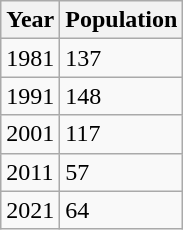<table class=wikitable>
<tr>
<th>Year</th>
<th>Population</th>
</tr>
<tr>
<td>1981</td>
<td>137</td>
</tr>
<tr>
<td>1991</td>
<td>148</td>
</tr>
<tr>
<td>2001</td>
<td>117</td>
</tr>
<tr>
<td>2011</td>
<td>57</td>
</tr>
<tr>
<td>2021</td>
<td>64</td>
</tr>
</table>
